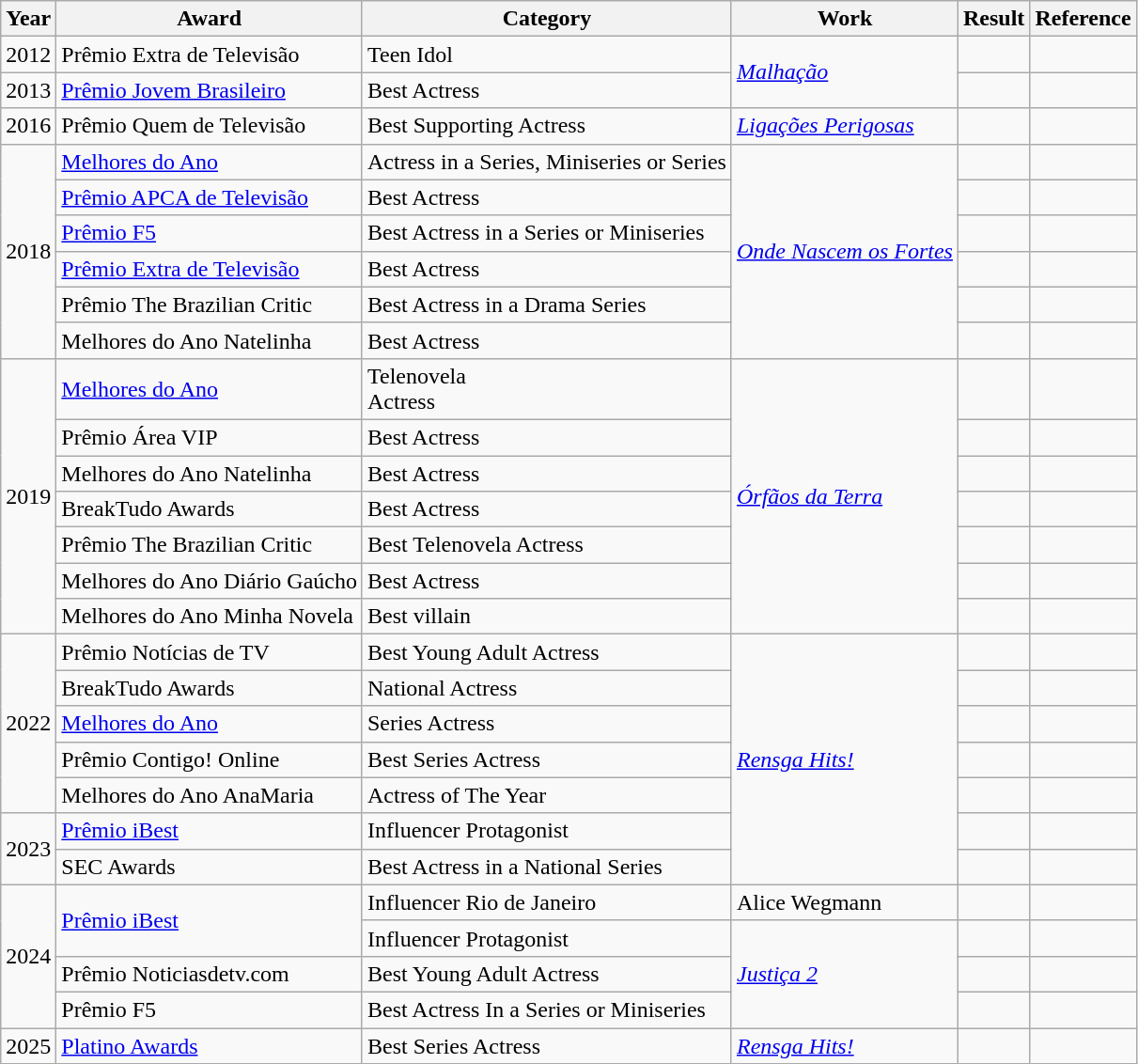<table class="wikitable">
<tr>
<th>Year</th>
<th>Award</th>
<th>Category</th>
<th>Work</th>
<th>Result</th>
<th>Reference</th>
</tr>
<tr>
<td>2012</td>
<td>Prêmio Extra de Televisão</td>
<td>Teen Idol</td>
<td rowspan="2"><em><a href='#'>Malhação</a></em></td>
<td></td>
<td></td>
</tr>
<tr>
<td>2013</td>
<td><a href='#'>Prêmio Jovem Brasileiro</a></td>
<td>Best Actress</td>
<td></td>
<td></td>
</tr>
<tr>
<td>2016</td>
<td>Prêmio Quem de Televisão</td>
<td>Best Supporting Actress</td>
<td><em><a href='#'>Ligações Perigosas</a></em></td>
<td></td>
<td></td>
</tr>
<tr>
<td rowspan="6">2018</td>
<td><a href='#'>Melhores do Ano</a></td>
<td>Actress in a Series, Miniseries or Series</td>
<td rowspan="6"><em><a href='#'>Onde Nascem os Fortes</a></em></td>
<td></td>
<td></td>
</tr>
<tr>
<td><a href='#'>Prêmio APCA de Televisão</a></td>
<td>Best Actress</td>
<td></td>
<td></td>
</tr>
<tr>
<td><a href='#'>Prêmio F5</a></td>
<td>Best Actress in a Series or Miniseries</td>
<td></td>
<td></td>
</tr>
<tr>
<td><a href='#'>Prêmio Extra de Televisão</a></td>
<td>Best Actress</td>
<td></td>
<td></td>
</tr>
<tr>
<td>Prêmio The Brazilian Critic</td>
<td>Best Actress in a Drama Series</td>
<td></td>
<td></td>
</tr>
<tr>
<td>Melhores do Ano Natelinha</td>
<td>Best Actress</td>
<td></td>
<td></td>
</tr>
<tr>
<td rowspan="7">2019</td>
<td><a href='#'>Melhores do Ano</a></td>
<td>Telenovela<br>Actress</td>
<td rowspan="7"><em><a href='#'>Órfãos da Terra</a></em></td>
<td></td>
<td></td>
</tr>
<tr>
<td>Prêmio Área VIP</td>
<td>Best Actress</td>
<td></td>
<td></td>
</tr>
<tr>
<td>Melhores do Ano Natelinha</td>
<td>Best Actress</td>
<td></td>
<td></td>
</tr>
<tr>
<td>BreakTudo Awards</td>
<td>Best Actress</td>
<td></td>
<td></td>
</tr>
<tr>
<td>Prêmio The Brazilian Critic</td>
<td>Best Telenovela Actress</td>
<td></td>
<td></td>
</tr>
<tr>
<td>Melhores do Ano Diário Gaúcho</td>
<td>Best Actress</td>
<td></td>
<td></td>
</tr>
<tr>
<td>Melhores do Ano Minha Novela</td>
<td>Best villain</td>
<td></td>
<td></td>
</tr>
<tr>
<td rowspan="5">2022</td>
<td>Prêmio Notícias de TV</td>
<td>Best Young Adult Actress</td>
<td rowspan="7"><em><a href='#'>Rensga Hits!</a></em></td>
<td></td>
<td></td>
</tr>
<tr>
<td>BreakTudo Awards</td>
<td>National Actress</td>
<td></td>
<td></td>
</tr>
<tr>
<td><a href='#'>Melhores do Ano</a></td>
<td>Series Actress</td>
<td></td>
<td></td>
</tr>
<tr>
<td>Prêmio Contigo! Online</td>
<td>Best Series Actress</td>
<td></td>
<td></td>
</tr>
<tr>
<td>Melhores do Ano AnaMaria</td>
<td>Actress of The Year</td>
<td></td>
<td></td>
</tr>
<tr>
<td rowspan="2">2023</td>
<td><a href='#'>Prêmio iBest</a></td>
<td>Influencer Protagonist</td>
<td></td>
<td></td>
</tr>
<tr>
<td>SEC Awards</td>
<td>Best Actress in a National Series</td>
<td></td>
<td></td>
</tr>
<tr>
<td rowspan="4">2024</td>
<td rowspan="2"><a href='#'>Prêmio iBest</a></td>
<td>Influencer Rio de Janeiro</td>
<td>Alice Wegmann</td>
<td></td>
<td></td>
</tr>
<tr>
<td>Influencer Protagonist</td>
<td rowspan="3"><em><a href='#'>Justiça 2</a></em></td>
<td></td>
<td></td>
</tr>
<tr>
<td>Prêmio Noticiasdetv.com</td>
<td>Best Young Adult Actress</td>
<td></td>
<td></td>
</tr>
<tr>
<td>Prêmio F5</td>
<td>Best Actress In a Series or Miniseries</td>
<td></td>
<td></td>
</tr>
<tr>
<td>2025</td>
<td><a href='#'>Platino Awards</a></td>
<td>Best Series Actress</td>
<td><em><a href='#'>Rensga Hits!</a></em></td>
<td></td>
<td></td>
</tr>
</table>
